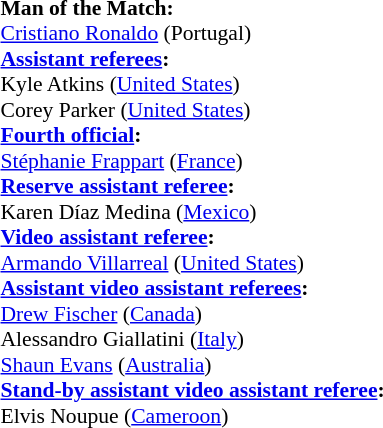<table style="width:100%; font-size:90%;">
<tr>
<td><br><strong>Man of the Match:</strong>
<br><a href='#'>Cristiano Ronaldo</a> (Portugal)<br><strong><a href='#'>Assistant referees</a>:</strong>
<br>Kyle Atkins (<a href='#'>United States</a>)
<br>Corey Parker (<a href='#'>United States</a>)
<br><strong><a href='#'>Fourth official</a>:</strong>
<br><a href='#'>Stéphanie Frappart</a> (<a href='#'>France</a>)
<br><strong><a href='#'>Reserve assistant referee</a>:</strong>
<br>Karen Díaz Medina (<a href='#'>Mexico</a>)
<br><strong><a href='#'>Video assistant referee</a>:</strong>
<br><a href='#'>Armando Villarreal</a> (<a href='#'>United States</a>)
<br><strong><a href='#'>Assistant video assistant referees</a>:</strong>
<br><a href='#'>Drew Fischer</a> (<a href='#'>Canada</a>)
<br>Alessandro Giallatini (<a href='#'>Italy</a>)
<br><a href='#'>Shaun Evans</a> (<a href='#'>Australia</a>)
<br><strong><a href='#'>Stand-by assistant video assistant referee</a>:</strong>
<br>Elvis Noupue (<a href='#'>Cameroon</a>)</td>
</tr>
</table>
